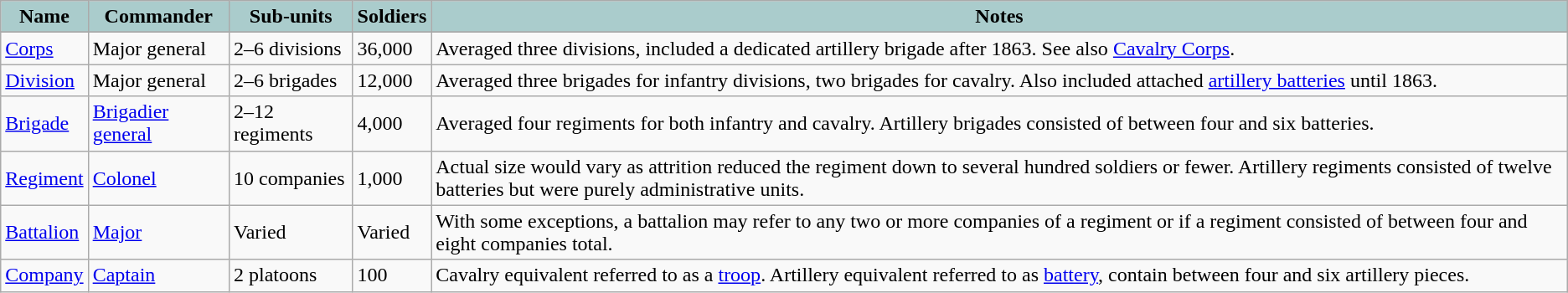<table class="wikitable" style="display: inline-table;">
<tr>
<th style="text-align:center; background:#acc;">Name</th>
<th style="text-align:l center; background:#acc;">Commander</th>
<th style="text-align:l center; background:#acc;">Sub-units</th>
<th style="text-align:center; background:#acc;">Soldiers</th>
<th style="text-align:center; background:#acc;">Notes</th>
</tr>
<tr>
</tr>
<tr>
<td><a href='#'>Corps</a></td>
<td>Major general</td>
<td>2–6 divisions</td>
<td>36,000</td>
<td>Averaged three divisions, included a dedicated artillery brigade after 1863. See also <a href='#'>Cavalry Corps</a>.</td>
</tr>
<tr>
<td><a href='#'>Division</a></td>
<td>Major general</td>
<td>2–6 brigades</td>
<td>12,000</td>
<td>Averaged three brigades for infantry divisions, two brigades for cavalry. Also included attached <a href='#'>artillery batteries</a> until 1863.</td>
</tr>
<tr>
<td><a href='#'>Brigade</a></td>
<td><a href='#'>Brigadier general</a></td>
<td>2–12 regiments</td>
<td>4,000</td>
<td>Averaged four regiments for both infantry and cavalry.  Artillery brigades consisted of between four and six batteries.</td>
</tr>
<tr>
<td><a href='#'>Regiment</a></td>
<td><a href='#'>Colonel</a></td>
<td>10 companies</td>
<td>1,000</td>
<td>Actual size would vary as attrition reduced the regiment down to several hundred soldiers or fewer. Artillery regiments consisted of twelve batteries but were purely administrative units.</td>
</tr>
<tr>
<td><a href='#'>Battalion</a></td>
<td><a href='#'>Major</a></td>
<td>Varied</td>
<td>Varied</td>
<td>With some exceptions, a battalion may refer to any two or more companies of a regiment or if a regiment consisted of between four and eight companies total.</td>
</tr>
<tr>
<td><a href='#'>Company</a></td>
<td><a href='#'>Captain</a></td>
<td>2 platoons</td>
<td>100</td>
<td>Cavalry equivalent referred to as a <a href='#'>troop</a>. Artillery equivalent referred to as <a href='#'>battery</a>, contain between four and six artillery pieces.</td>
</tr>
</table>
